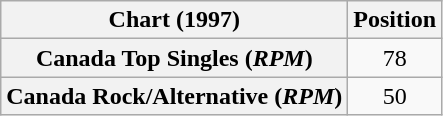<table class="wikitable plainrowheaders" style="text-align:center">
<tr>
<th scope="col">Chart (1997)</th>
<th scope="col">Position</th>
</tr>
<tr>
<th scope="row">Canada Top Singles (<em>RPM</em>)</th>
<td>78</td>
</tr>
<tr>
<th scope="row">Canada Rock/Alternative (<em>RPM</em>)</th>
<td>50</td>
</tr>
</table>
